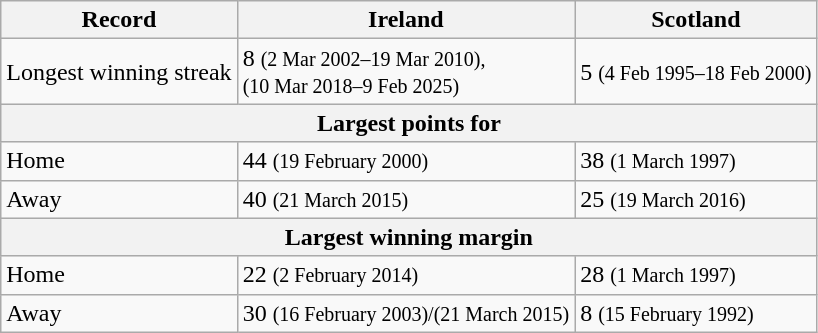<table class="wikitable">
<tr>
<th>Record</th>
<th>Ireland</th>
<th>Scotland</th>
</tr>
<tr>
<td>Longest winning streak</td>
<td>8 <small>(2 Mar 2002–19 Mar 2010),<br>(10 Mar 2018–9 Feb 2025)</small></td>
<td>5 <small>(4 Feb 1995–18 Feb 2000)</small></td>
</tr>
<tr>
<th colspan=3 align=center>Largest points for</th>
</tr>
<tr>
<td>Home</td>
<td>44 <small>(19 February 2000)</small></td>
<td>38 <small>(1 March 1997)</small></td>
</tr>
<tr>
<td>Away</td>
<td>40 <small>(21 March 2015)</small></td>
<td>25 <small>(19 March 2016)</small></td>
</tr>
<tr>
<th colspan=3 align=center>Largest winning margin</th>
</tr>
<tr>
<td>Home</td>
<td>22 <small>(2 February 2014)</small></td>
<td>28 <small>(1 March 1997)</small></td>
</tr>
<tr>
<td>Away</td>
<td>30 <small>(16 February 2003)/(21 March 2015)</small></td>
<td>8 <small>(15 February 1992)</small></td>
</tr>
</table>
